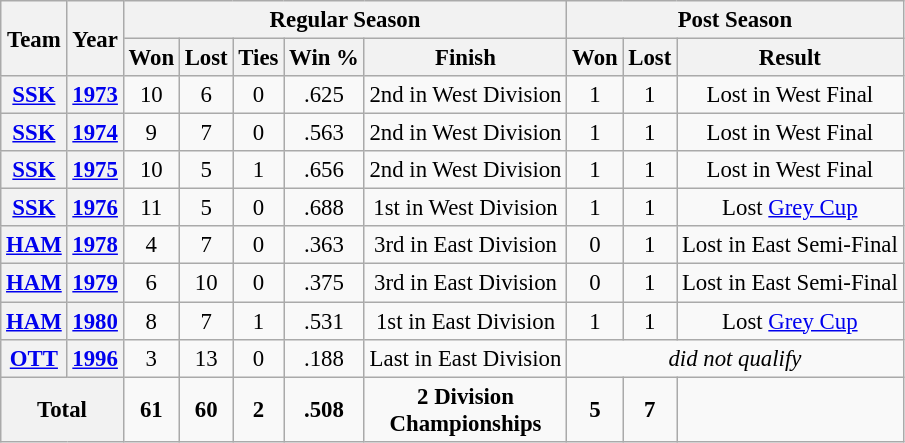<table class="wikitable" style="font-size: 95%; text-align:center;">
<tr>
<th rowspan="2">Team</th>
<th rowspan="2">Year</th>
<th colspan="5">Regular Season</th>
<th colspan="4">Post Season</th>
</tr>
<tr>
<th>Won</th>
<th>Lost</th>
<th>Ties</th>
<th>Win %</th>
<th>Finish</th>
<th>Won</th>
<th>Lost</th>
<th>Result</th>
</tr>
<tr>
<th><a href='#'>SSK</a></th>
<th><a href='#'>1973</a></th>
<td>10</td>
<td>6</td>
<td>0</td>
<td>.625</td>
<td>2nd in West Division</td>
<td>1</td>
<td>1</td>
<td>Lost in West Final</td>
</tr>
<tr>
<th><a href='#'>SSK</a></th>
<th><a href='#'>1974</a></th>
<td>9</td>
<td>7</td>
<td>0</td>
<td>.563</td>
<td>2nd in West Division</td>
<td>1</td>
<td>1</td>
<td>Lost in West Final</td>
</tr>
<tr>
<th><a href='#'>SSK</a></th>
<th><a href='#'>1975</a></th>
<td>10</td>
<td>5</td>
<td>1</td>
<td>.656</td>
<td>2nd in West Division</td>
<td>1</td>
<td>1</td>
<td>Lost in West Final</td>
</tr>
<tr>
<th><a href='#'>SSK</a></th>
<th><a href='#'>1976</a></th>
<td>11</td>
<td>5</td>
<td>0</td>
<td>.688</td>
<td>1st in West Division</td>
<td>1</td>
<td>1</td>
<td>Lost <a href='#'>Grey Cup</a></td>
</tr>
<tr>
<th><a href='#'>HAM</a></th>
<th><a href='#'>1978</a></th>
<td>4</td>
<td>7</td>
<td>0</td>
<td>.363</td>
<td>3rd in East Division</td>
<td>0</td>
<td>1</td>
<td>Lost in East Semi-Final</td>
</tr>
<tr>
<th><a href='#'>HAM</a></th>
<th><a href='#'>1979</a></th>
<td>6</td>
<td>10</td>
<td>0</td>
<td>.375</td>
<td>3rd in East Division</td>
<td>0</td>
<td>1</td>
<td>Lost in East Semi-Final</td>
</tr>
<tr>
<th><a href='#'>HAM</a></th>
<th><a href='#'>1980</a></th>
<td>8</td>
<td>7</td>
<td>1</td>
<td>.531</td>
<td>1st in East Division</td>
<td>1</td>
<td>1</td>
<td>Lost <a href='#'>Grey Cup</a></td>
</tr>
<tr>
<th><a href='#'>OTT</a></th>
<th><a href='#'>1996</a></th>
<td>3</td>
<td>13</td>
<td>0</td>
<td>.188</td>
<td>Last in East Division</td>
<td colspan="3"><em>did not qualify</em></td>
</tr>
<tr>
<th colspan="2"><strong>Total</strong></th>
<td><strong>61</strong></td>
<td><strong>60</strong></td>
<td><strong>2</strong></td>
<td><strong>.508</strong></td>
<td><strong>2 Division<br>Championships</strong></td>
<td><strong>5</strong></td>
<td><strong>7</strong></td>
<td></td>
</tr>
</table>
